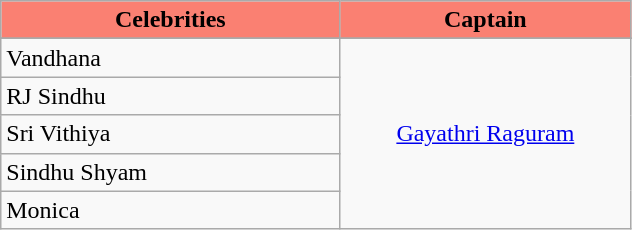<table class="wikitable">
<tr>
<th style="background:salmon; color:; width:35%;">Celebrities</th>
<th style="background:salmon; color:; width:30%;">Captain</th>
</tr>
<tr>
</tr>
<tr>
<td>Vandhana</td>
<td align=center rowspan=5><a href='#'>Gayathri Raguram</a></td>
</tr>
<tr>
<td>RJ Sindhu</td>
</tr>
<tr>
<td>Sri Vithiya</td>
</tr>
<tr>
<td>Sindhu Shyam</td>
</tr>
<tr>
<td>Monica</td>
</tr>
</table>
